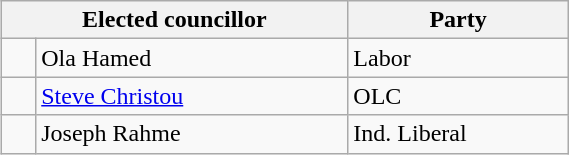<table class="wikitable" style="float:right;clear:right;width:30%">
<tr>
<th colspan="2">Elected councillor</th>
<th>Party</th>
</tr>
<tr>
<td> </td>
<td>Ola Hamed</td>
<td>Labor</td>
</tr>
<tr>
<td> </td>
<td><a href='#'>Steve Christou</a></td>
<td>OLC</td>
</tr>
<tr>
<td> </td>
<td>Joseph Rahme</td>
<td>Ind. Liberal</td>
</tr>
</table>
